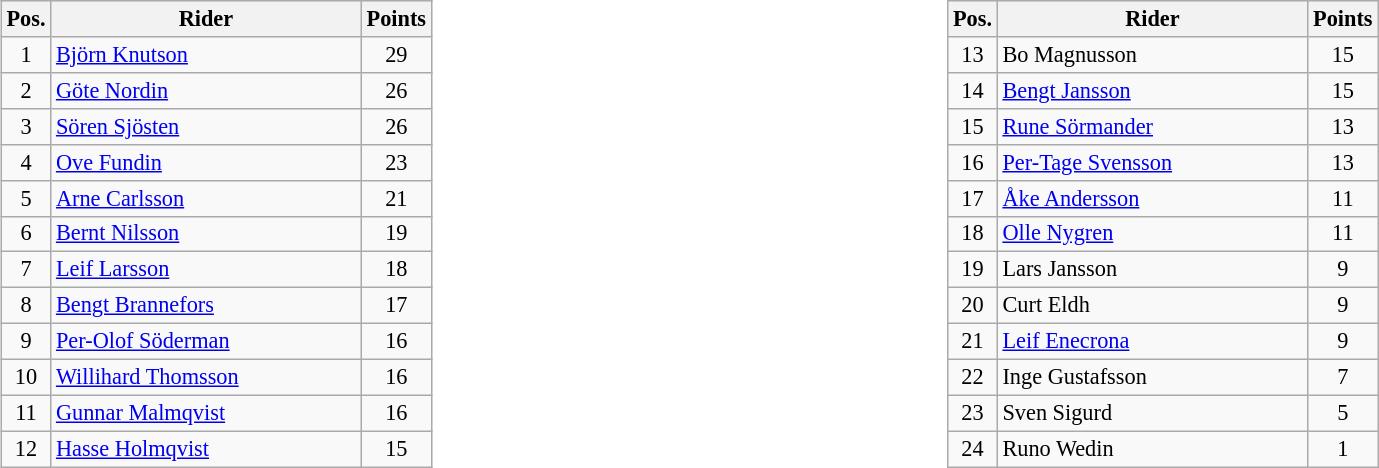<table width=100%>
<tr>
<td width=50% valign=top><br><table class=wikitable style="font-size:93%;">
<tr>
<th width=25px>Pos.</th>
<th width=200px>Rider</th>
<th width=40px>Points</th>
</tr>
<tr align=center >
<td>1</td>
<td align=left><a href='#'>Björn Knutson</a></td>
<td>29</td>
</tr>
<tr align=center >
<td>2</td>
<td align=left><a href='#'>Göte Nordin</a></td>
<td>26</td>
</tr>
<tr align=center >
<td>3</td>
<td align=left><a href='#'>Sören Sjösten</a></td>
<td>26</td>
</tr>
<tr align=center >
<td>4</td>
<td align=left><a href='#'>Ove Fundin</a></td>
<td>23</td>
</tr>
<tr align=center >
<td>5</td>
<td align=left><a href='#'>Arne Carlsson</a></td>
<td>21</td>
</tr>
<tr align=center >
<td>6</td>
<td align=left><a href='#'>Bernt Nilsson</a></td>
<td>19</td>
</tr>
<tr align=center >
<td>7</td>
<td align=left><a href='#'>Leif Larsson</a></td>
<td>18</td>
</tr>
<tr align=center >
<td>8</td>
<td align=left><a href='#'>Bengt Brannefors</a></td>
<td>17</td>
</tr>
<tr align=center >
<td>9</td>
<td align=left><a href='#'>Per-Olof Söderman</a></td>
<td>16</td>
</tr>
<tr align=center >
<td>10</td>
<td align=left><a href='#'>Willihard Thomsson</a></td>
<td>16</td>
</tr>
<tr align=center >
<td>11</td>
<td align=left><a href='#'>Gunnar Malmqvist</a></td>
<td>16</td>
</tr>
<tr align=center >
<td>12</td>
<td align=left><a href='#'>Hasse Holmqvist</a></td>
<td>15</td>
</tr>
</table>
</td>
<td width=50% valign=top><br><table class=wikitable style="font-size:93%;">
<tr>
<th width=25px>Pos.</th>
<th width=200px>Rider</th>
<th width=40px>Points</th>
</tr>
<tr align=center >
<td>13</td>
<td align=left>Bo Magnusson</td>
<td>15</td>
</tr>
<tr align=center >
<td>14</td>
<td align=left><a href='#'>Bengt Jansson</a></td>
<td>15</td>
</tr>
<tr align=center >
<td>15</td>
<td align=left><a href='#'>Rune Sörmander</a></td>
<td>13</td>
</tr>
<tr align=center >
<td>16</td>
<td align=left><a href='#'>Per-Tage Svensson</a></td>
<td>13</td>
</tr>
<tr align=center>
<td>17</td>
<td align=left><a href='#'>Åke Andersson</a></td>
<td>11</td>
</tr>
<tr align=center>
<td>18</td>
<td align=left><a href='#'>Olle Nygren</a></td>
<td>11</td>
</tr>
<tr align=center>
<td>19</td>
<td align=left>Lars Jansson</td>
<td>9</td>
</tr>
<tr align=center>
<td>20</td>
<td align=left>Curt Eldh</td>
<td>9</td>
</tr>
<tr align=center>
<td>21</td>
<td align=left><a href='#'>Leif Enecrona</a></td>
<td>9</td>
</tr>
<tr align=center>
<td>22</td>
<td align=left>Inge Gustafsson</td>
<td>7</td>
</tr>
<tr align=center>
<td>23</td>
<td align=left>Sven Sigurd</td>
<td>5</td>
</tr>
<tr align=center>
<td>24</td>
<td align=left>Runo Wedin</td>
<td>1</td>
</tr>
</table>
</td>
</tr>
</table>
